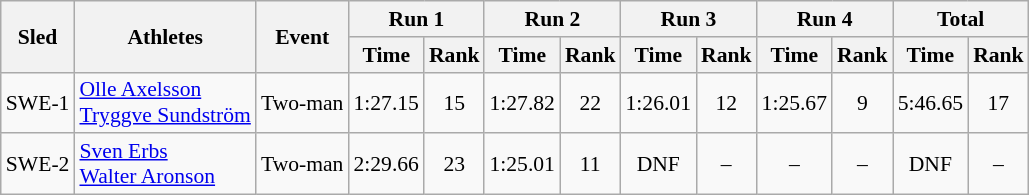<table class="wikitable" border="1" style="font-size:90%">
<tr>
<th rowspan="2">Sled</th>
<th rowspan="2">Athletes</th>
<th rowspan="2">Event</th>
<th colspan="2">Run 1</th>
<th colspan="2">Run 2</th>
<th colspan="2">Run 3</th>
<th colspan="2">Run 4</th>
<th colspan="2">Total</th>
</tr>
<tr>
<th>Time</th>
<th>Rank</th>
<th>Time</th>
<th>Rank</th>
<th>Time</th>
<th>Rank</th>
<th>Time</th>
<th>Rank</th>
<th>Time</th>
<th>Rank</th>
</tr>
<tr>
<td align="center">SWE-1</td>
<td><a href='#'>Olle Axelsson</a><br><a href='#'>Tryggve Sundström</a></td>
<td>Two-man</td>
<td align="center">1:27.15</td>
<td align="center">15</td>
<td align="center">1:27.82</td>
<td align="center">22</td>
<td align="center">1:26.01</td>
<td align="center">12</td>
<td align="center">1:25.67</td>
<td align="center">9</td>
<td align="center">5:46.65</td>
<td align="center">17</td>
</tr>
<tr>
<td align="center">SWE-2</td>
<td><a href='#'>Sven Erbs</a><br><a href='#'>Walter Aronson</a></td>
<td>Two-man</td>
<td align="center">2:29.66</td>
<td align="center">23</td>
<td align="center">1:25.01</td>
<td align="center">11</td>
<td align="center">DNF</td>
<td align="center">–</td>
<td align="center">–</td>
<td align="center">–</td>
<td align="center">DNF</td>
<td align="center">–</td>
</tr>
</table>
